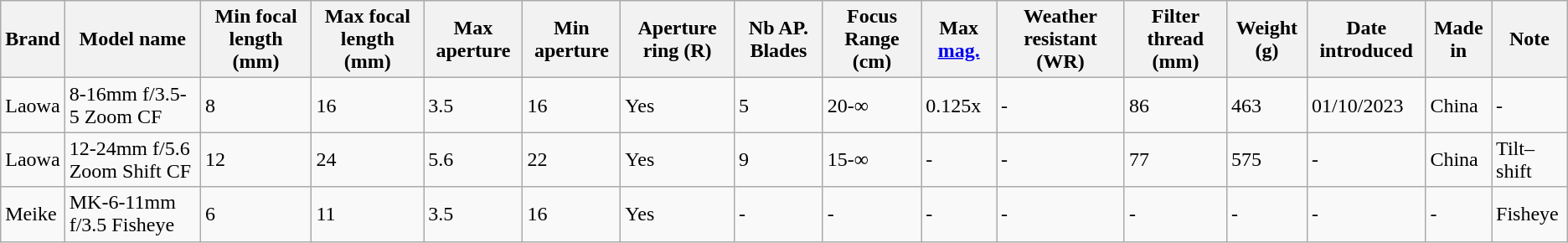<table class="wikitable sortable">
<tr>
<th>Brand</th>
<th>Model name</th>
<th>Min focal length (mm)</th>
<th>Max focal length (mm)</th>
<th>Max aperture</th>
<th>Min aperture</th>
<th>Aperture ring (R)</th>
<th>Nb AP. Blades</th>
<th>Focus Range (cm)</th>
<th>Max <a href='#'>mag.</a></th>
<th>Weather resistant (WR)</th>
<th>Filter thread (mm)</th>
<th>Weight (g)</th>
<th>Date introduced</th>
<th>Made in</th>
<th>Note</th>
</tr>
<tr>
<td>Laowa</td>
<td>8-16mm f/3.5-5 Zoom CF</td>
<td>8</td>
<td>16</td>
<td>3.5</td>
<td>16</td>
<td>Yes</td>
<td>5</td>
<td>20-∞</td>
<td>0.125x</td>
<td>-</td>
<td>86</td>
<td>463</td>
<td>01/10/2023</td>
<td>China</td>
<td>-</td>
</tr>
<tr>
<td>Laowa</td>
<td>12-24mm f/5.6 Zoom Shift CF</td>
<td>12</td>
<td>24</td>
<td>5.6</td>
<td>22</td>
<td>Yes</td>
<td>9</td>
<td>15-∞</td>
<td>-</td>
<td>-</td>
<td>77</td>
<td>575</td>
<td>-</td>
<td>China</td>
<td>Tilt–shift</td>
</tr>
<tr>
<td>Meike</td>
<td>MK-6-11mm f/3.5 Fisheye</td>
<td>6</td>
<td>11</td>
<td>3.5</td>
<td>16</td>
<td>Yes</td>
<td>-</td>
<td>-</td>
<td>-</td>
<td>-</td>
<td>-</td>
<td>-</td>
<td>-</td>
<td>-</td>
<td>Fisheye</td>
</tr>
</table>
